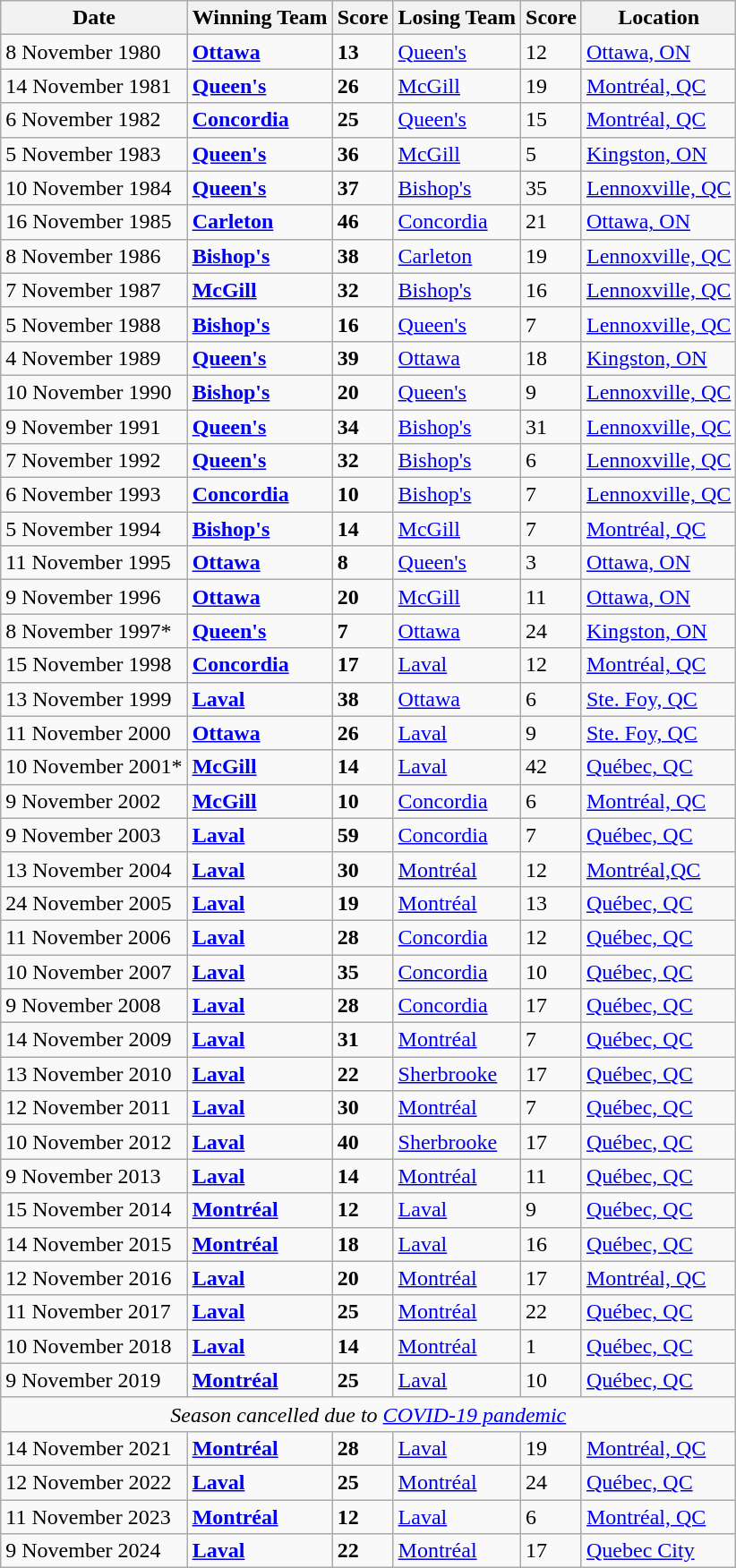<table class="wikitable">
<tr>
<th>Date</th>
<th>Winning Team</th>
<th>Score</th>
<th>Losing Team</th>
<th>Score</th>
<th>Location</th>
</tr>
<tr>
<td>8 November 1980</td>
<td><strong><a href='#'>Ottawa</a></strong></td>
<td><strong>13</strong></td>
<td><a href='#'>Queen's</a></td>
<td>12</td>
<td><a href='#'>Ottawa, ON</a></td>
</tr>
<tr>
<td>14 November 1981</td>
<td><strong><a href='#'>Queen's</a></strong></td>
<td><strong>26</strong></td>
<td><a href='#'>McGill</a></td>
<td>19</td>
<td><a href='#'>Montréal, QC</a></td>
</tr>
<tr>
<td>6 November 1982</td>
<td><strong><a href='#'>Concordia</a></strong></td>
<td><strong>25</strong></td>
<td><a href='#'>Queen's</a></td>
<td>15</td>
<td><a href='#'>Montréal, QC</a></td>
</tr>
<tr>
<td>5 November 1983</td>
<td><strong><a href='#'>Queen's</a></strong></td>
<td><strong>36</strong></td>
<td><a href='#'>McGill</a></td>
<td>5</td>
<td><a href='#'>Kingston, ON</a></td>
</tr>
<tr>
<td>10 November 1984</td>
<td><strong><a href='#'>Queen's</a></strong></td>
<td><strong>37</strong></td>
<td><a href='#'>Bishop's</a></td>
<td>35</td>
<td><a href='#'>Lennoxville, QC</a></td>
</tr>
<tr>
<td>16 November 1985</td>
<td><strong><a href='#'>Carleton</a></strong></td>
<td><strong>46</strong></td>
<td><a href='#'>Concordia</a></td>
<td>21</td>
<td><a href='#'>Ottawa, ON</a></td>
</tr>
<tr>
<td>8 November 1986</td>
<td><strong><a href='#'>Bishop's</a></strong></td>
<td><strong>38</strong></td>
<td><a href='#'>Carleton</a></td>
<td>19</td>
<td><a href='#'>Lennoxville, QC</a></td>
</tr>
<tr>
<td>7 November 1987</td>
<td><strong><a href='#'>McGill</a></strong></td>
<td><strong>32</strong></td>
<td><a href='#'>Bishop's</a></td>
<td>16</td>
<td><a href='#'>Lennoxville, QC</a></td>
</tr>
<tr>
<td>5 November 1988</td>
<td><strong><a href='#'>Bishop's</a></strong></td>
<td><strong>16</strong></td>
<td><a href='#'>Queen's</a></td>
<td>7</td>
<td><a href='#'>Lennoxville, QC</a></td>
</tr>
<tr>
<td>4 November 1989</td>
<td><strong><a href='#'>Queen's</a></strong></td>
<td><strong>39</strong></td>
<td><a href='#'>Ottawa</a></td>
<td>18</td>
<td><a href='#'>Kingston, ON</a></td>
</tr>
<tr>
<td>10 November 1990</td>
<td><strong><a href='#'>Bishop's</a></strong></td>
<td><strong>20</strong></td>
<td><a href='#'>Queen's</a></td>
<td>9</td>
<td><a href='#'>Lennoxville, QC</a></td>
</tr>
<tr>
<td>9 November 1991</td>
<td><strong><a href='#'>Queen's</a></strong></td>
<td><strong>34</strong></td>
<td><a href='#'>Bishop's</a></td>
<td>31</td>
<td><a href='#'>Lennoxville, QC</a></td>
</tr>
<tr>
<td>7 November 1992</td>
<td><strong><a href='#'>Queen's</a></strong></td>
<td><strong>32</strong></td>
<td><a href='#'>Bishop's</a></td>
<td>6</td>
<td><a href='#'>Lennoxville, QC</a></td>
</tr>
<tr>
<td>6 November 1993</td>
<td><strong><a href='#'>Concordia</a></strong></td>
<td><strong>10</strong></td>
<td><a href='#'>Bishop's</a></td>
<td>7</td>
<td><a href='#'>Lennoxville, QC</a></td>
</tr>
<tr>
<td>5 November 1994</td>
<td><strong><a href='#'>Bishop's</a></strong></td>
<td><strong>14</strong></td>
<td><a href='#'>McGill</a></td>
<td>7</td>
<td><a href='#'>Montréal, QC</a></td>
</tr>
<tr>
<td>11 November 1995</td>
<td><strong><a href='#'>Ottawa</a></strong></td>
<td><strong>8</strong></td>
<td><a href='#'>Queen's</a></td>
<td>3</td>
<td><a href='#'>Ottawa, ON</a></td>
</tr>
<tr>
<td>9 November 1996</td>
<td><strong><a href='#'>Ottawa</a></strong></td>
<td><strong>20</strong></td>
<td><a href='#'>McGill</a></td>
<td>11</td>
<td><a href='#'>Ottawa, ON</a></td>
</tr>
<tr>
<td>8 November 1997*</td>
<td><strong><a href='#'>Queen's</a></strong></td>
<td><strong>7</strong></td>
<td><a href='#'>Ottawa</a></td>
<td>24</td>
<td><a href='#'>Kingston, ON</a></td>
</tr>
<tr>
<td>15 November 1998</td>
<td><strong><a href='#'>Concordia</a></strong></td>
<td><strong>17</strong></td>
<td><a href='#'>Laval</a></td>
<td>12</td>
<td><a href='#'>Montréal, QC</a></td>
</tr>
<tr>
<td>13 November 1999</td>
<td><strong><a href='#'>Laval</a></strong></td>
<td><strong>38</strong></td>
<td><a href='#'>Ottawa</a></td>
<td>6</td>
<td><a href='#'>Ste. Foy, QC</a></td>
</tr>
<tr>
<td>11 November 2000</td>
<td><strong><a href='#'>Ottawa</a></strong></td>
<td><strong>26</strong></td>
<td><a href='#'>Laval</a></td>
<td>9</td>
<td><a href='#'>Ste. Foy, QC</a></td>
</tr>
<tr>
<td>10 November 2001*</td>
<td><strong><a href='#'>McGill</a></strong></td>
<td><strong>14</strong></td>
<td><a href='#'>Laval</a></td>
<td>42</td>
<td><a href='#'>Québec, QC</a></td>
</tr>
<tr>
<td>9 November 2002</td>
<td><strong><a href='#'>McGill</a></strong></td>
<td><strong>10</strong></td>
<td><a href='#'>Concordia</a></td>
<td>6</td>
<td><a href='#'>Montréal, QC</a></td>
</tr>
<tr>
<td>9 November 2003</td>
<td><strong><a href='#'>Laval</a></strong></td>
<td><strong>59</strong></td>
<td><a href='#'>Concordia</a></td>
<td>7</td>
<td><a href='#'>Québec, QC</a></td>
</tr>
<tr>
<td>13 November 2004</td>
<td><strong><a href='#'>Laval</a></strong></td>
<td><strong>30</strong></td>
<td><a href='#'>Montréal</a></td>
<td>12</td>
<td><a href='#'>Montréal,QC</a></td>
</tr>
<tr>
<td>24 November 2005</td>
<td><strong><a href='#'>Laval</a></strong></td>
<td><strong>19</strong></td>
<td><a href='#'>Montréal</a></td>
<td>13</td>
<td><a href='#'>Québec, QC</a></td>
</tr>
<tr>
<td>11 November 2006</td>
<td><strong><a href='#'>Laval</a></strong></td>
<td><strong>28</strong></td>
<td><a href='#'>Concordia</a></td>
<td>12</td>
<td><a href='#'>Québec, QC</a></td>
</tr>
<tr>
<td>10 November 2007</td>
<td><strong><a href='#'>Laval</a></strong></td>
<td><strong>35</strong></td>
<td><a href='#'>Concordia</a></td>
<td>10</td>
<td><a href='#'>Québec, QC</a></td>
</tr>
<tr>
<td>9 November 2008</td>
<td><strong><a href='#'>Laval</a></strong></td>
<td><strong>28</strong></td>
<td><a href='#'>Concordia</a></td>
<td>17</td>
<td><a href='#'>Québec, QC</a></td>
</tr>
<tr>
<td>14 November 2009</td>
<td><strong><a href='#'>Laval</a></strong></td>
<td><strong>31</strong></td>
<td><a href='#'>Montréal</a></td>
<td>7</td>
<td><a href='#'>Québec, QC</a></td>
</tr>
<tr>
<td>13 November 2010</td>
<td><strong><a href='#'>Laval</a></strong></td>
<td><strong>22</strong></td>
<td><a href='#'>Sherbrooke</a></td>
<td>17</td>
<td><a href='#'>Québec, QC</a></td>
</tr>
<tr>
<td>12 November 2011</td>
<td><strong><a href='#'>Laval</a></strong></td>
<td><strong>30</strong></td>
<td><a href='#'>Montréal</a></td>
<td>7</td>
<td><a href='#'>Québec, QC</a></td>
</tr>
<tr>
<td>10 November 2012</td>
<td><strong><a href='#'>Laval</a></strong></td>
<td><strong>40</strong></td>
<td><a href='#'>Sherbrooke</a></td>
<td>17</td>
<td><a href='#'>Québec, QC</a></td>
</tr>
<tr>
<td>9 November 2013</td>
<td><strong><a href='#'>Laval</a></strong></td>
<td><strong>14</strong></td>
<td><a href='#'>Montréal</a></td>
<td>11</td>
<td><a href='#'>Québec, QC</a></td>
</tr>
<tr>
<td>15 November 2014</td>
<td><strong><a href='#'>Montréal</a></strong></td>
<td><strong>12</strong></td>
<td><a href='#'>Laval</a></td>
<td>9</td>
<td><a href='#'>Québec, QC</a></td>
</tr>
<tr>
<td>14 November 2015</td>
<td><strong><a href='#'>Montréal</a></strong></td>
<td><strong>18</strong></td>
<td><a href='#'>Laval</a></td>
<td>16</td>
<td><a href='#'>Québec, QC</a></td>
</tr>
<tr>
<td>12 November 2016</td>
<td><strong><a href='#'>Laval</a></strong></td>
<td><strong>20</strong></td>
<td><a href='#'>Montréal</a></td>
<td>17</td>
<td><a href='#'>Montréal, QC</a></td>
</tr>
<tr>
<td>11 November 2017</td>
<td><strong><a href='#'>Laval</a></strong></td>
<td><strong>25</strong></td>
<td><a href='#'>Montréal</a></td>
<td>22</td>
<td><a href='#'>Québec, QC</a></td>
</tr>
<tr>
<td>10 November 2018</td>
<td><strong><a href='#'>Laval</a></strong></td>
<td><strong>14</strong></td>
<td><a href='#'>Montréal</a></td>
<td>1</td>
<td><a href='#'>Québec, QC</a></td>
</tr>
<tr>
<td>9 November 2019</td>
<td><strong><a href='#'>Montréal</a></strong></td>
<td><strong>25</strong></td>
<td><a href='#'>Laval</a></td>
<td>10</td>
<td><a href='#'>Québec, QC</a></td>
</tr>
<tr>
<td align="center" colSpan="9"><em>Season cancelled due to <a href='#'>COVID-19 pandemic</a></em></td>
</tr>
<tr>
<td>14 November 2021</td>
<td><strong><a href='#'>Montréal</a></strong></td>
<td><strong>28</strong></td>
<td><a href='#'>Laval</a></td>
<td>19</td>
<td><a href='#'>Montréal, QC</a></td>
</tr>
<tr>
<td>12 November 2022</td>
<td><strong><a href='#'>Laval</a></strong></td>
<td><strong>25</strong></td>
<td><a href='#'>Montréal</a></td>
<td>24</td>
<td><a href='#'>Québec, QC</a></td>
</tr>
<tr>
<td>11 November 2023</td>
<td><strong><a href='#'>Montréal</a></strong></td>
<td><strong>12</strong></td>
<td><a href='#'>Laval</a></td>
<td>6</td>
<td><a href='#'>Montréal, QC</a></td>
</tr>
<tr>
<td>9 November 2024</td>
<td><strong><a href='#'>Laval</a></strong></td>
<td><strong>22</strong></td>
<td><a href='#'>Montréal</a></td>
<td>17</td>
<td><a href='#'>Quebec City</a></td>
</tr>
</table>
